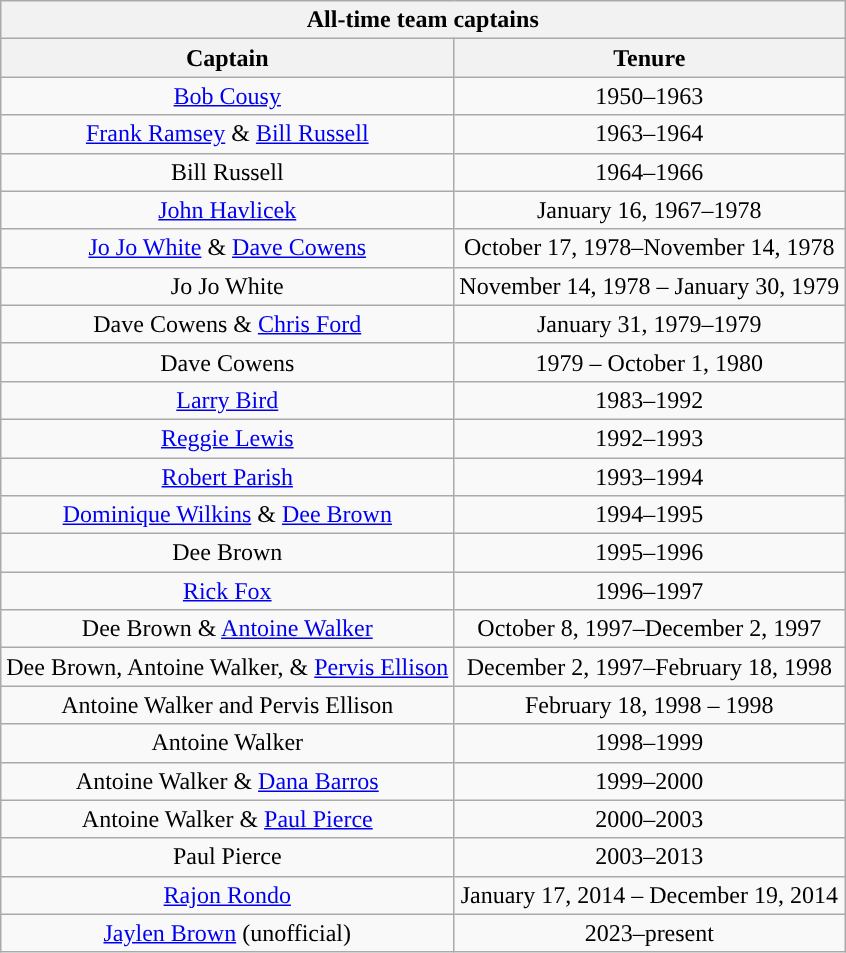<table class="wikitable" style="text-align:center">
<tr>
<th colspan="2">All-time team captains</th>
</tr>
<tr>
<th>Captain</th>
<th>Tenure</th>
</tr>
<tr>
<td><a href='#'>Bob Cousy</a></td>
<td>1950–1963</td>
</tr>
<tr>
<td><a href='#'>Frank Ramsey</a> & <a href='#'>Bill Russell</a></td>
<td>1963–1964</td>
</tr>
<tr>
<td>Bill Russell</td>
<td>1964–1966</td>
</tr>
<tr>
<td><a href='#'>John Havlicek</a></td>
<td>January 16, 1967–1978</td>
</tr>
<tr>
<td><a href='#'>Jo Jo White</a> & <a href='#'>Dave Cowens</a></td>
<td>October 17, 1978–November 14, 1978</td>
</tr>
<tr>
<td>Jo Jo White</td>
<td>November 14, 1978 – January 30, 1979</td>
</tr>
<tr>
<td>Dave Cowens & <a href='#'>Chris Ford</a></td>
<td>January 31, 1979–1979</td>
</tr>
<tr>
<td>Dave Cowens</td>
<td>1979 – October 1, 1980</td>
</tr>
<tr>
<td><a href='#'>Larry Bird</a></td>
<td>1983–1992</td>
</tr>
<tr>
<td><a href='#'>Reggie Lewis</a></td>
<td>1992–1993</td>
</tr>
<tr>
<td><a href='#'>Robert Parish</a></td>
<td>1993–1994</td>
</tr>
<tr>
<td><a href='#'>Dominique Wilkins</a> & <a href='#'>Dee Brown</a></td>
<td>1994–1995</td>
</tr>
<tr>
<td>Dee Brown</td>
<td>1995–1996</td>
</tr>
<tr>
<td><a href='#'>Rick Fox</a></td>
<td>1996–1997</td>
</tr>
<tr>
<td>Dee Brown & <a href='#'>Antoine Walker</a></td>
<td>October 8, 1997–December 2, 1997</td>
</tr>
<tr>
<td>Dee Brown, Antoine Walker, & <a href='#'>Pervis Ellison</a></td>
<td>December 2, 1997–February 18, 1998</td>
</tr>
<tr>
<td>Antoine Walker and Pervis Ellison</td>
<td>February 18, 1998 – 1998</td>
</tr>
<tr>
<td>Antoine Walker</td>
<td>1998–1999</td>
</tr>
<tr>
<td>Antoine Walker & <a href='#'>Dana Barros</a></td>
<td>1999–2000</td>
</tr>
<tr>
<td>Antoine Walker & <a href='#'>Paul Pierce</a></td>
<td>2000–2003</td>
</tr>
<tr>
<td>Paul Pierce</td>
<td>2003–2013</td>
</tr>
<tr>
<td><a href='#'>Rajon Rondo</a></td>
<td>January 17, 2014 – December 19, 2014</td>
</tr>
<tr>
<td><a href='#'>Jaylen Brown</a> (unofficial)</td>
<td>2023–present</td>
</tr>
</table>
